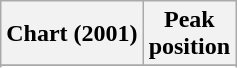<table class="wikitable sortable plainrowheaders">
<tr>
<th>Chart (2001)</th>
<th>Peak<br>position</th>
</tr>
<tr>
</tr>
<tr>
</tr>
</table>
